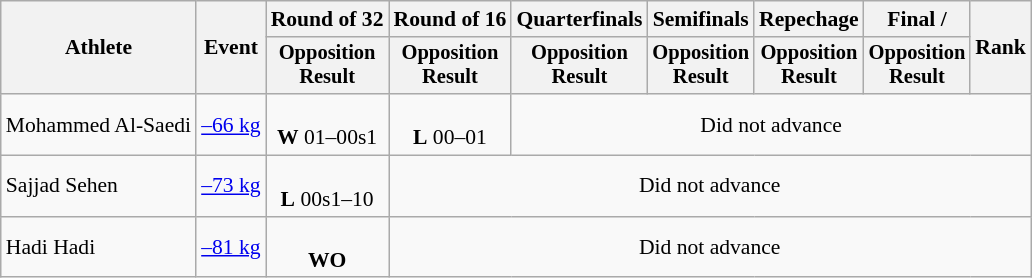<table class=wikitable style=font-size:90%;text-align:center>
<tr>
<th rowspan="2">Athlete</th>
<th rowspan="2">Event</th>
<th>Round of 32</th>
<th>Round of 16</th>
<th>Quarterfinals</th>
<th>Semifinals</th>
<th>Repechage</th>
<th>Final / </th>
<th rowspan=2>Rank</th>
</tr>
<tr style="font-size:95%">
<th>Opposition<br>Result</th>
<th>Opposition<br>Result</th>
<th>Opposition<br>Result</th>
<th>Opposition<br>Result</th>
<th>Opposition<br>Result</th>
<th>Opposition<br>Result</th>
</tr>
<tr>
<td align=left>Mohammed Al-Saedi</td>
<td align=left><a href='#'>–66 kg</a></td>
<td><br><strong>W</strong> 01–00s1</td>
<td><br><strong>L</strong> 00–01</td>
<td colspan=5>Did not advance</td>
</tr>
<tr>
<td align=left>Sajjad Sehen</td>
<td align=left><a href='#'>–73 kg</a></td>
<td><br><strong>L</strong> 00s1–10</td>
<td colspan=6>Did not advance</td>
</tr>
<tr>
<td align=left>Hadi Hadi</td>
<td align=left><a href='#'>–81 kg</a></td>
<td><br><strong>WO</strong></td>
<td colspan=6>Did not advance</td>
</tr>
</table>
